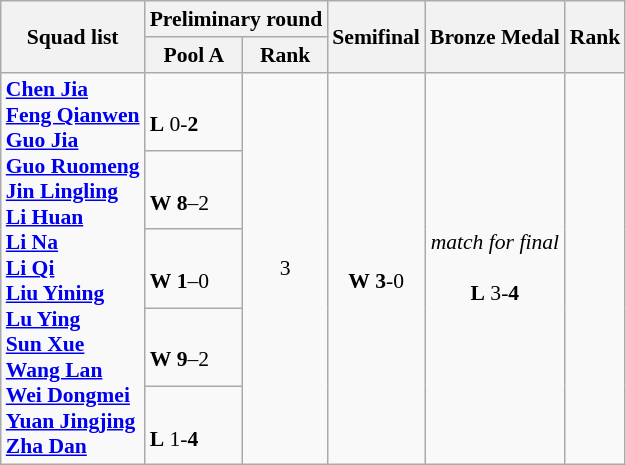<table class="wikitable" style="text-align:left; font-size:90%">
<tr>
<th rowspan="2">Squad list</th>
<th colspan="2">Preliminary round</th>
<th rowspan="2">Semifinal</th>
<th rowspan="2">Bronze Medal</th>
<th rowspan="2">Rank</th>
</tr>
<tr>
<th>Pool A</th>
<th>Rank</th>
</tr>
<tr>
<td rowspan=5><strong><a href='#'>Chen Jia</a><br><a href='#'>Feng Qianwen</a><br><a href='#'>Guo Jia</a><br><a href='#'>Guo Ruomeng</a><br><a href='#'>Jin Lingling</a><br><a href='#'>Li Huan</a><br><a href='#'>Li Na</a><br><a href='#'>Li Qi</a><br><a href='#'>Liu Yining</a><br><a href='#'>Lu Ying</a><br><a href='#'>Sun Xue</a><br><a href='#'>Wang Lan</a><br><a href='#'>Wei Dongmei</a><br><a href='#'>Yuan Jingjing</a><br><a href='#'>Zha Dan</a></strong></td>
<td><br><strong>L</strong> 0-<strong>2</strong></td>
<td rowspan="5" style="text-align:center;">3 <strong></strong></td>
<td rowspan="5" style="text-align:center;"><br><strong>W</strong> <strong>3</strong>-0</td>
<td rowspan="5" style="text-align:center;"><em>match for final</em><br><br><strong>L</strong> 3-<strong>4</strong></td>
<td rowspan="5" style="text-align:center;"></td>
</tr>
<tr>
<td><br><strong>W</strong> <strong>8</strong>–2</td>
</tr>
<tr>
<td><br><strong>W</strong> <strong>1</strong>–0</td>
</tr>
<tr>
<td><br><strong>W</strong> <strong>9</strong>–2</td>
</tr>
<tr>
<td><br><strong>L</strong> 1-<strong>4</strong></td>
</tr>
</table>
